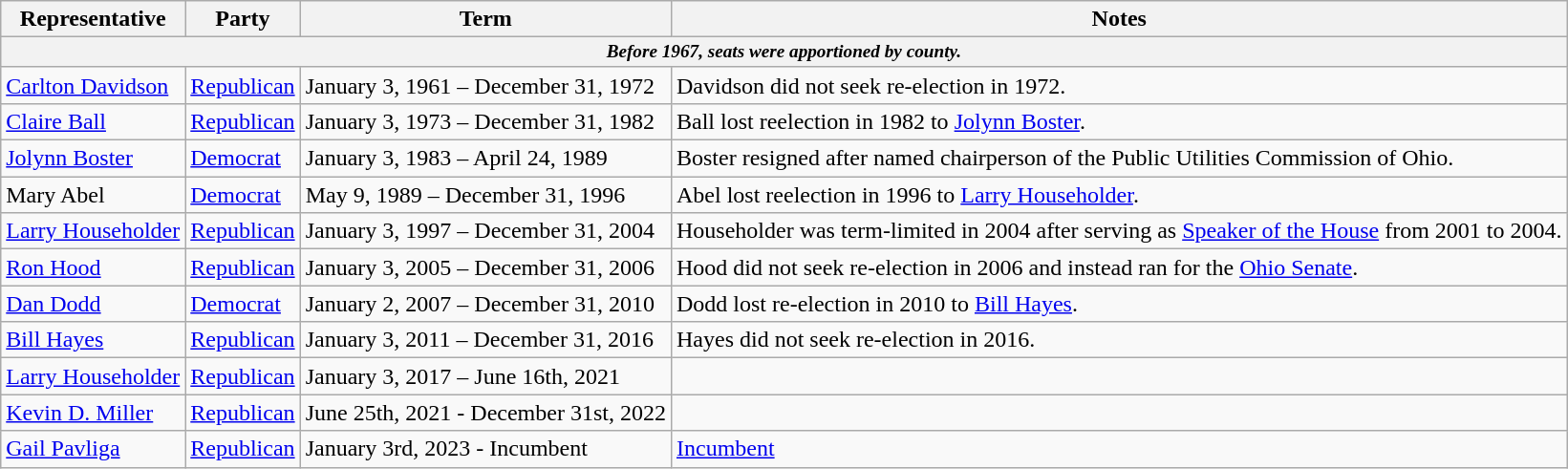<table class=wikitable>
<tr valign=bottom>
<th>Representative</th>
<th>Party</th>
<th>Term</th>
<th>Notes</th>
</tr>
<tr>
<th colspan=5 style="font-size: 80%;"><em>Before 1967, seats were apportioned by county.</em></th>
</tr>
<tr>
<td><a href='#'>Carlton Davidson</a></td>
<td><a href='#'>Republican</a></td>
<td>January 3, 1961 – December 31, 1972</td>
<td>Davidson did not seek re-election in 1972.</td>
</tr>
<tr>
<td><a href='#'>Claire Ball</a></td>
<td><a href='#'>Republican</a></td>
<td>January 3, 1973 – December 31, 1982</td>
<td>Ball lost reelection in 1982 to <a href='#'>Jolynn Boster</a>.</td>
</tr>
<tr>
<td><a href='#'>Jolynn Boster</a></td>
<td><a href='#'>Democrat</a></td>
<td>January 3, 1983 – April 24, 1989</td>
<td>Boster resigned after named chairperson of the Public Utilities Commission of Ohio.</td>
</tr>
<tr>
<td>Mary Abel</td>
<td><a href='#'>Democrat</a></td>
<td>May 9, 1989 – December 31, 1996</td>
<td>Abel lost reelection in 1996 to <a href='#'>Larry Householder</a>.</td>
</tr>
<tr>
<td><a href='#'>Larry Householder</a></td>
<td><a href='#'>Republican</a></td>
<td>January 3, 1997 – December 31, 2004</td>
<td>Householder was term-limited in 2004 after serving as <a href='#'>Speaker of the House</a> from 2001 to 2004.</td>
</tr>
<tr>
<td><a href='#'>Ron Hood</a></td>
<td><a href='#'>Republican</a></td>
<td>January 3, 2005 – December 31, 2006</td>
<td>Hood did not seek re-election in 2006 and instead ran for the <a href='#'>Ohio Senate</a>.</td>
</tr>
<tr>
<td><a href='#'>Dan Dodd</a></td>
<td><a href='#'>Democrat</a></td>
<td>January 2, 2007 – December 31, 2010</td>
<td>Dodd lost re-election in 2010 to <a href='#'>Bill Hayes</a>.</td>
</tr>
<tr>
<td><a href='#'>Bill Hayes</a></td>
<td><a href='#'>Republican</a></td>
<td>January 3, 2011 – December 31, 2016</td>
<td>Hayes did not seek re-election in 2016.</td>
</tr>
<tr>
<td><a href='#'>Larry Householder</a></td>
<td><a href='#'>Republican</a></td>
<td>January 3, 2017 – June 16th, 2021</td>
<td></td>
</tr>
<tr>
<td><a href='#'>Kevin D. Miller</a></td>
<td><a href='#'>Republican</a></td>
<td>June 25th, 2021 - December 31st, 2022</td>
<td></td>
</tr>
<tr>
<td><a href='#'>Gail Pavliga</a></td>
<td><a href='#'>Republican</a></td>
<td>January 3rd, 2023 - Incumbent</td>
<td><a href='#'>Incumbent</a></td>
</tr>
</table>
